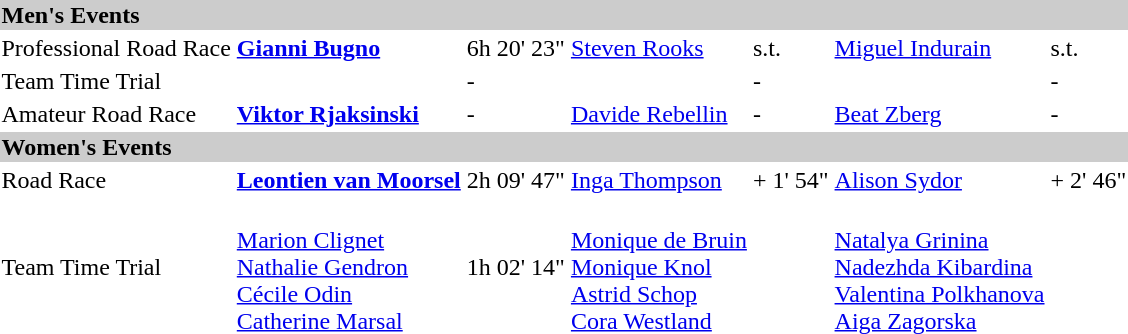<table>
<tr style="background:#ccc;">
<td colspan=7><strong>Men's Events</strong></td>
</tr>
<tr>
<td>Professional Road Race<br></td>
<td><strong><a href='#'>Gianni Bugno</a></strong><br><small></small></td>
<td>6h 20' 23"</td>
<td><a href='#'>Steven Rooks</a><br><small></small></td>
<td>s.t.</td>
<td><a href='#'>Miguel Indurain</a><br><small></small></td>
<td>s.t.</td>
</tr>
<tr>
<td>Team Time Trial<br></td>
<td><strong></strong></td>
<td>-</td>
<td></td>
<td>-</td>
<td></td>
<td>-</td>
</tr>
<tr>
<td>Amateur Road Race</td>
<td><strong><a href='#'>Viktor Rjaksinski</a></strong><br><small></small></td>
<td>-</td>
<td><a href='#'>Davide Rebellin</a><br><small></small></td>
<td>-</td>
<td><a href='#'>Beat Zberg</a><br><small></small></td>
<td>-</td>
</tr>
<tr style="background:#ccc;">
<td colspan=7><strong>Women's Events</strong></td>
</tr>
<tr>
<td>Road Race<br></td>
<td><strong><a href='#'>Leontien van Moorsel</a></strong><br><small></small></td>
<td>2h 09' 47"</td>
<td><a href='#'>Inga Thompson</a><br><small></small></td>
<td>+ 1' 54"</td>
<td><a href='#'>Alison Sydor</a><br><small></small></td>
<td>+ 2' 46"</td>
</tr>
<tr>
<td>Team Time Trial<br></td>
<td><strong></strong><br><a href='#'>Marion Clignet</a><br><a href='#'>Nathalie Gendron</a><br><a href='#'>Cécile Odin</a><br><a href='#'>Catherine Marsal</a></td>
<td>1h 02' 14"</td>
<td><br><a href='#'>Monique de Bruin</a><br><a href='#'>Monique Knol</a><br><a href='#'>Astrid Schop</a><br><a href='#'>Cora Westland</a></td>
<td></td>
<td><br><a href='#'>Natalya Grinina</a><br><a href='#'>Nadezhda Kibardina</a><br><a href='#'>Valentina Polkhanova</a><br><a href='#'>Aiga Zagorska</a></td>
<td></td>
</tr>
</table>
